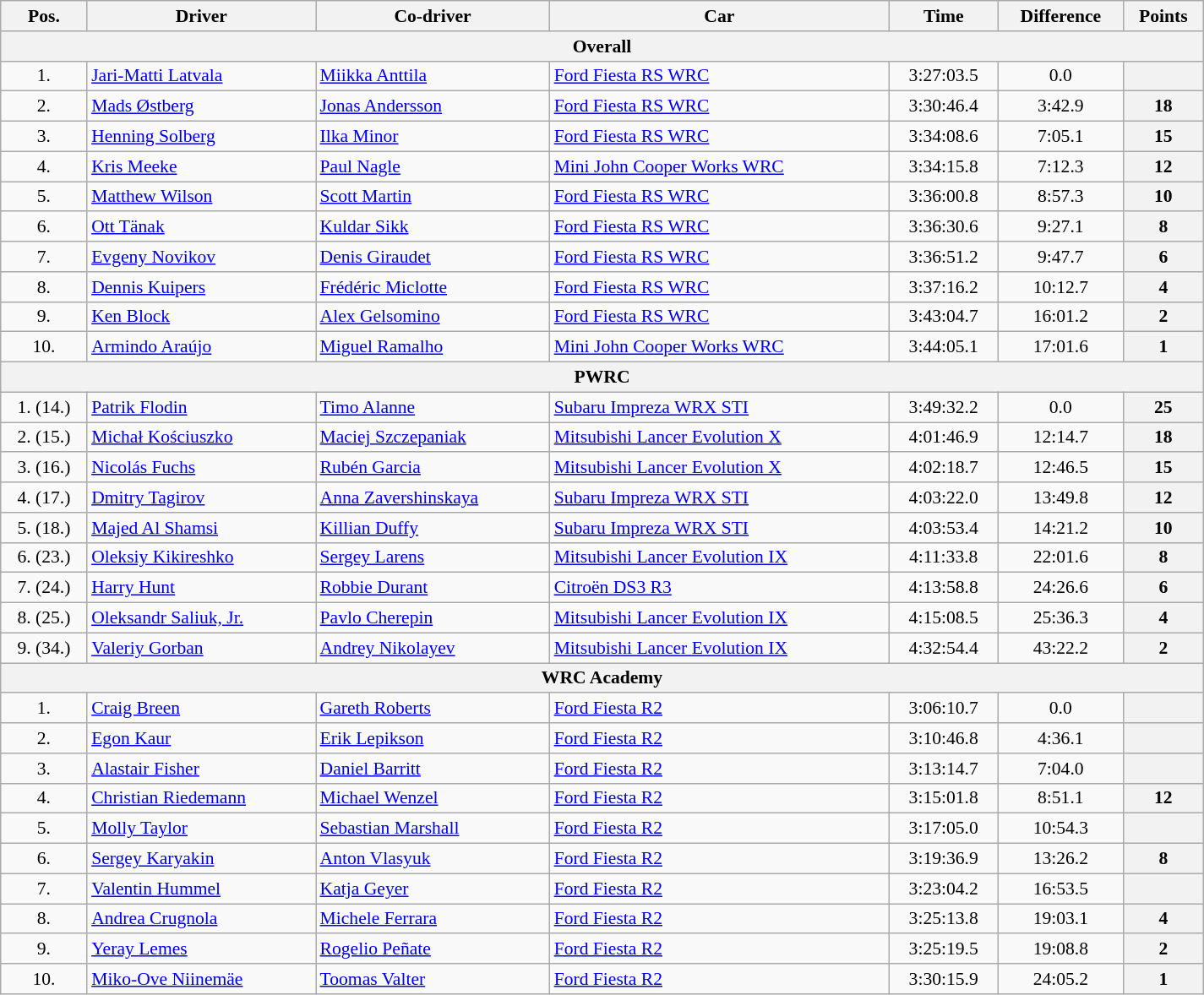<table class="wikitable" width="100%" style="text-align: center; font-size: 90%; max-width: 950px;">
<tr>
<th>Pos.</th>
<th>Driver</th>
<th>Co-driver</th>
<th>Car</th>
<th>Time</th>
<th>Difference</th>
<th>Points</th>
</tr>
<tr>
<th colspan=7>Overall</th>
</tr>
<tr>
<td>1.</td>
<td align="left"> <a href='#'>Jari-Matti Latvala</a></td>
<td align="left"> <a href='#'>Miikka Anttila</a></td>
<td align="left"><a href='#'>Ford Fiesta RS WRC</a></td>
<td>3:27:03.5</td>
<td>0.0</td>
<th></th>
</tr>
<tr>
<td>2.</td>
<td align="left"> <a href='#'>Mads Østberg</a></td>
<td align="left"> <a href='#'>Jonas Andersson</a></td>
<td align="left"><a href='#'>Ford Fiesta RS WRC</a></td>
<td>3:30:46.4</td>
<td>3:42.9</td>
<th>18</th>
</tr>
<tr>
<td>3.</td>
<td align="left"> <a href='#'>Henning Solberg</a></td>
<td align="left"> <a href='#'>Ilka Minor</a></td>
<td align="left"><a href='#'>Ford Fiesta RS WRC</a></td>
<td>3:34:08.6</td>
<td>7:05.1</td>
<th>15</th>
</tr>
<tr>
<td>4.</td>
<td align="left"> <a href='#'>Kris Meeke</a></td>
<td align="left"> <a href='#'>Paul Nagle</a></td>
<td align="left"><a href='#'>Mini John Cooper Works WRC</a></td>
<td>3:34:15.8</td>
<td>7:12.3</td>
<th>12</th>
</tr>
<tr>
<td>5.</td>
<td align="left"> <a href='#'>Matthew Wilson</a></td>
<td align="left"> <a href='#'>Scott Martin</a></td>
<td align="left"><a href='#'>Ford Fiesta RS WRC</a></td>
<td>3:36:00.8</td>
<td>8:57.3</td>
<th>10</th>
</tr>
<tr>
<td>6.</td>
<td align="left"> <a href='#'>Ott Tänak</a></td>
<td align="left"> <a href='#'>Kuldar Sikk</a></td>
<td align="left"><a href='#'>Ford Fiesta RS WRC</a></td>
<td>3:36:30.6</td>
<td>9:27.1</td>
<th>8</th>
</tr>
<tr>
<td>7.</td>
<td align="left"> <a href='#'>Evgeny Novikov</a></td>
<td align="left"> <a href='#'>Denis Giraudet</a></td>
<td align="left"><a href='#'>Ford Fiesta RS WRC</a></td>
<td>3:36:51.2</td>
<td>9:47.7</td>
<th>6</th>
</tr>
<tr>
<td>8.</td>
<td align="left"> <a href='#'>Dennis Kuipers</a></td>
<td align="left"> <a href='#'>Frédéric Miclotte</a></td>
<td align="left"><a href='#'>Ford Fiesta RS WRC</a></td>
<td>3:37:16.2</td>
<td>10:12.7</td>
<th>4</th>
</tr>
<tr>
<td>9.</td>
<td align="left"> <a href='#'>Ken Block</a></td>
<td align="left"> <a href='#'>Alex Gelsomino</a></td>
<td align="left"><a href='#'>Ford Fiesta RS WRC</a></td>
<td>3:43:04.7</td>
<td>16:01.2</td>
<th>2</th>
</tr>
<tr>
<td>10.</td>
<td align="left"> <a href='#'>Armindo Araújo</a></td>
<td align="left"> <a href='#'>Miguel Ramalho</a></td>
<td align="left"><a href='#'>Mini John Cooper Works WRC</a></td>
<td>3:44:05.1</td>
<td>17:01.6</td>
<th>1</th>
</tr>
<tr>
<th colspan=7>PWRC</th>
</tr>
<tr>
<td>1. (14.)</td>
<td align="left"> <a href='#'>Patrik Flodin</a></td>
<td align="left"> <a href='#'>Timo Alanne</a></td>
<td align="left"><a href='#'>Subaru Impreza WRX STI</a></td>
<td>3:49:32.2</td>
<td>0.0</td>
<th>25</th>
</tr>
<tr>
<td>2. (15.)</td>
<td align="left"> <a href='#'>Michał Kościuszko</a></td>
<td align="left"> <a href='#'>Maciej Szczepaniak</a></td>
<td align="left"><a href='#'>Mitsubishi Lancer Evolution X</a></td>
<td>4:01:46.9</td>
<td>12:14.7</td>
<th>18</th>
</tr>
<tr>
<td>3. (16.)</td>
<td align="left"> <a href='#'>Nicolás Fuchs</a></td>
<td align="left"> <a href='#'>Rubén Garcia</a></td>
<td align="left"><a href='#'>Mitsubishi Lancer Evolution X</a></td>
<td>4:02:18.7</td>
<td>12:46.5</td>
<th>15</th>
</tr>
<tr>
<td>4. (17.)</td>
<td align="left"> <a href='#'>Dmitry Tagirov</a></td>
<td align="left"> <a href='#'>Anna Zavershinskaya</a></td>
<td align="left"><a href='#'>Subaru Impreza WRX STI</a></td>
<td>4:03:22.0</td>
<td>13:49.8</td>
<th>12</th>
</tr>
<tr>
<td>5. (18.)</td>
<td align="left"> <a href='#'>Majed Al Shamsi</a></td>
<td align="left"> <a href='#'>Killian Duffy</a></td>
<td align="left"><a href='#'>Subaru Impreza WRX STI</a></td>
<td>4:03:53.4</td>
<td>14:21.2</td>
<th>10</th>
</tr>
<tr>
<td>6. (23.)</td>
<td align="left"> <a href='#'>Oleksiy Kikireshko</a></td>
<td align="left"> <a href='#'>Sergey Larens</a></td>
<td align="left"><a href='#'>Mitsubishi Lancer Evolution IX</a></td>
<td>4:11:33.8</td>
<td>22:01.6</td>
<th>8</th>
</tr>
<tr>
<td>7. (24.)</td>
<td align="left"> <a href='#'>Harry Hunt</a></td>
<td align="left"> <a href='#'>Robbie Durant</a></td>
<td align="left"><a href='#'>Citroën DS3 R3</a></td>
<td>4:13:58.8</td>
<td>24:26.6</td>
<th>6</th>
</tr>
<tr>
<td>8. (25.)</td>
<td align="left"> <a href='#'>Oleksandr Saliuk, Jr.</a></td>
<td align="left"> <a href='#'>Pavlo Cherepin</a></td>
<td align="left"><a href='#'>Mitsubishi Lancer Evolution IX</a></td>
<td>4:15:08.5</td>
<td>25:36.3</td>
<th>4</th>
</tr>
<tr>
<td>9. (34.)</td>
<td align="left"> <a href='#'>Valeriy Gorban</a></td>
<td align="left"> <a href='#'>Andrey Nikolayev</a></td>
<td align="left"><a href='#'>Mitsubishi Lancer Evolution IX</a></td>
<td>4:32:54.4</td>
<td>43:22.2</td>
<th>2</th>
</tr>
<tr>
<th colspan=7>WRC Academy</th>
</tr>
<tr>
<td>1.</td>
<td align="left"> <a href='#'>Craig Breen</a></td>
<td align="left"> <a href='#'>Gareth Roberts</a></td>
<td align="left"><a href='#'>Ford Fiesta R2</a></td>
<td>3:06:10.7</td>
<td>0.0</td>
<th></th>
</tr>
<tr>
<td>2.</td>
<td align="left"> <a href='#'>Egon Kaur</a></td>
<td align="left"> <a href='#'>Erik Lepikson</a></td>
<td align="left"><a href='#'>Ford Fiesta R2</a></td>
<td>3:10:46.8</td>
<td>4:36.1</td>
<th></th>
</tr>
<tr>
<td>3.</td>
<td align="left"> <a href='#'>Alastair Fisher</a></td>
<td align="left"> <a href='#'>Daniel Barritt</a></td>
<td align="left"><a href='#'>Ford Fiesta R2</a></td>
<td>3:13:14.7</td>
<td>7:04.0</td>
<th></th>
</tr>
<tr>
<td>4.</td>
<td align="left"> <a href='#'>Christian Riedemann</a></td>
<td align="left"> <a href='#'>Michael Wenzel</a></td>
<td align="left"><a href='#'>Ford Fiesta R2</a></td>
<td>3:15:01.8</td>
<td>8:51.1</td>
<th>12</th>
</tr>
<tr>
<td>5.</td>
<td align="left"> <a href='#'>Molly Taylor</a></td>
<td align="left"> <a href='#'>Sebastian Marshall</a></td>
<td align="left"><a href='#'>Ford Fiesta R2</a></td>
<td>3:17:05.0</td>
<td>10:54.3</td>
<th></th>
</tr>
<tr>
<td>6.</td>
<td align="left"> <a href='#'>Sergey Karyakin</a></td>
<td align="left"> <a href='#'>Anton Vlasyuk</a></td>
<td align="left"><a href='#'>Ford Fiesta R2</a></td>
<td>3:19:36.9</td>
<td>13:26.2</td>
<th>8</th>
</tr>
<tr>
<td>7.</td>
<td align="left"> <a href='#'>Valentin Hummel</a></td>
<td align="left"> <a href='#'>Katja Geyer</a></td>
<td align="left"><a href='#'>Ford Fiesta R2</a></td>
<td>3:23:04.2</td>
<td>16:53.5</td>
<th></th>
</tr>
<tr>
<td>8.</td>
<td align="left"> <a href='#'>Andrea Crugnola</a></td>
<td align="left"> <a href='#'>Michele Ferrara</a></td>
<td align="left"><a href='#'>Ford Fiesta R2</a></td>
<td>3:25:13.8</td>
<td>19:03.1</td>
<th>4</th>
</tr>
<tr>
<td>9.</td>
<td align="left"> <a href='#'>Yeray Lemes</a></td>
<td align="left"> <a href='#'>Rogelio Peñate</a></td>
<td align="left"><a href='#'>Ford Fiesta R2</a></td>
<td>3:25:19.5</td>
<td>19:08.8</td>
<th>2</th>
</tr>
<tr>
<td>10.</td>
<td align="left"> <a href='#'>Miko-Ove Niinemäe</a></td>
<td align="left"> <a href='#'>Toomas Valter</a></td>
<td align="left"><a href='#'>Ford Fiesta R2</a></td>
<td>3:30:15.9</td>
<td>24:05.2</td>
<th>1</th>
</tr>
</table>
